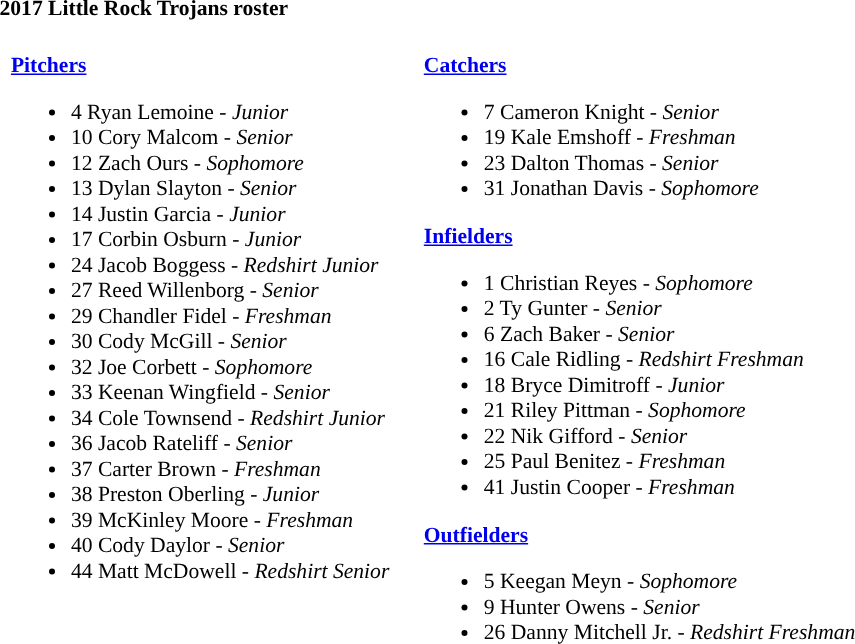<table class="toccolours" style="text-align: left; font-size:90%;">
<tr>
<th colspan="9">2017 Little Rock Trojans roster</th>
</tr>
<tr>
<td width="03"> </td>
<td valign="top"><br><strong><a href='#'>Pitchers</a></strong><ul><li>4 Ryan Lemoine - <em>Junior</em></li><li>10 Cory Malcom - <em>Senior</em></li><li>12 Zach Ours - <em>Sophomore</em></li><li>13 Dylan Slayton - <em>Senior</em></li><li>14 Justin Garcia - <em>Junior</em></li><li>17 Corbin Osburn - <em>Junior</em></li><li>24 Jacob Boggess - <em>Redshirt Junior</em></li><li>27 Reed Willenborg - <em>Senior</em></li><li>29 Chandler Fidel - <em>Freshman</em></li><li>30 Cody McGill - <em>Senior</em></li><li>32 Joe Corbett - <em>Sophomore</em></li><li>33 Keenan Wingfield - <em>Senior</em></li><li>34 Cole Townsend - <em>Redshirt Junior</em></li><li>36 Jacob Rateliff - <em>Senior</em></li><li>37 Carter Brown - <em>Freshman</em></li><li>38 Preston Oberling - <em>Junior</em></li><li>39 McKinley Moore - <em>Freshman</em></li><li>40 Cody Daylor - <em>Senior</em></li><li>44 Matt McDowell - <em>Redshirt Senior</em></li></ul></td>
<td width="15"> </td>
<td valign="top"><br><strong><a href='#'>Catchers</a></strong><ul><li>7 Cameron Knight - <em>Senior</em></li><li>19 Kale Emshoff - <em>Freshman</em></li><li>23 Dalton Thomas - <em>Senior</em></li><li>31 Jonathan Davis - <em>Sophomore</em></li></ul><strong><a href='#'>Infielders</a></strong><ul><li>1 Christian Reyes - <em>Sophomore</em></li><li>2 Ty Gunter - <em>Senior</em></li><li>6 Zach Baker - <em>Senior</em></li><li>16 Cale Ridling - <em>Redshirt Freshman</em></li><li>18 Bryce Dimitroff - <em>Junior</em></li><li>21 Riley Pittman - <em>Sophomore</em></li><li>22 Nik Gifford - <em>Senior</em></li><li>25 Paul Benitez - <em>Freshman</em></li><li>41 Justin Cooper - <em>Freshman</em></li></ul><strong><a href='#'>Outfielders</a></strong><ul><li>5 Keegan Meyn - <em>Sophomore</em></li><li>9 Hunter Owens - <em>Senior</em></li><li>26 Danny Mitchell Jr. - <em>Redshirt Freshman</em></li></ul></td>
</tr>
</table>
